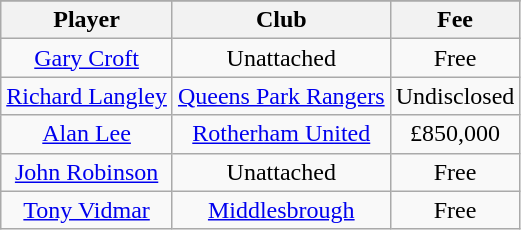<table class="wikitable" style="text-align: center">
<tr>
</tr>
<tr>
<th>Player</th>
<th>Club</th>
<th>Fee</th>
</tr>
<tr>
<td><a href='#'>Gary Croft</a></td>
<td>Unattached</td>
<td>Free</td>
</tr>
<tr>
<td><a href='#'>Richard Langley</a></td>
<td><a href='#'>Queens Park Rangers</a></td>
<td>Undisclosed</td>
</tr>
<tr>
<td><a href='#'>Alan Lee</a></td>
<td><a href='#'>Rotherham United</a></td>
<td>£850,000</td>
</tr>
<tr>
<td><a href='#'>John Robinson</a></td>
<td>Unattached</td>
<td>Free</td>
</tr>
<tr>
<td><a href='#'>Tony Vidmar</a></td>
<td><a href='#'>Middlesbrough</a></td>
<td>Free</td>
</tr>
</table>
